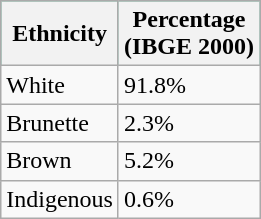<table class="wikitable">
<tr style="background:#009966;" colspan="2">
<th>Ethnicity</th>
<th>Percentage<br>(IBGE 2000)</th>
</tr>
<tr>
<td>White</td>
<td>91.8%</td>
</tr>
<tr>
<td>Brunette</td>
<td>2.3%</td>
</tr>
<tr>
<td>Brown</td>
<td>5.2%</td>
</tr>
<tr>
<td>Indigenous</td>
<td>0.6%</td>
</tr>
</table>
